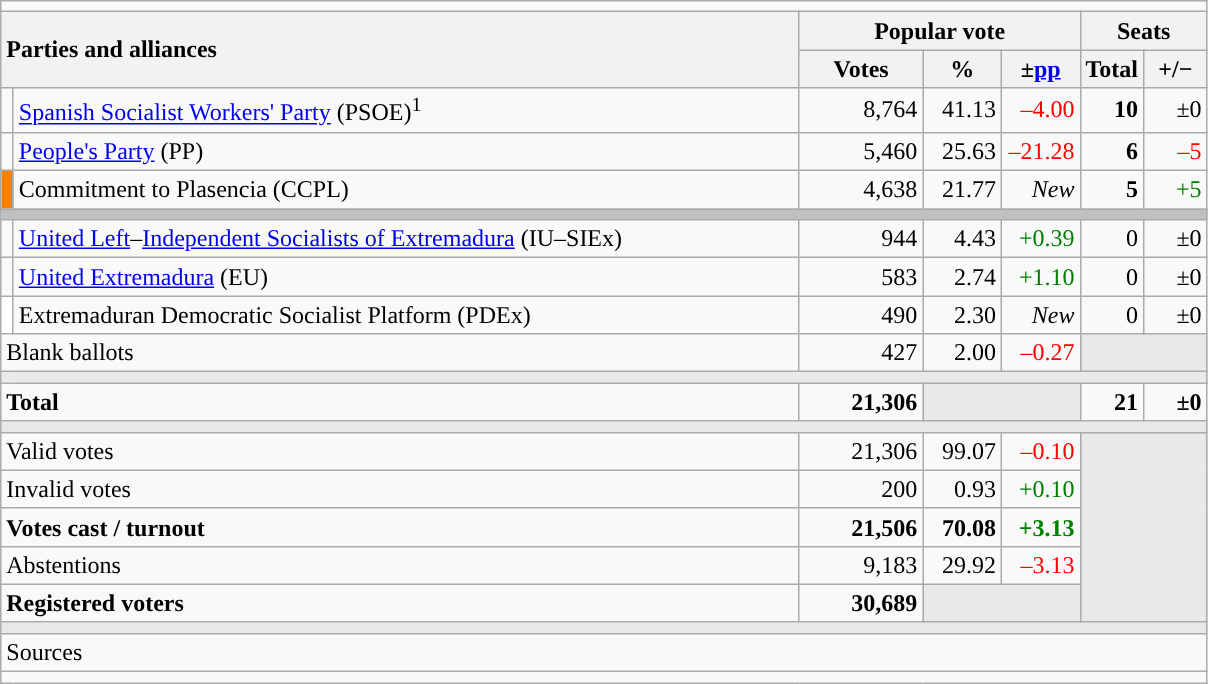<table class="wikitable" style="text-align:right;">
<tr>
<td colspan="7"></td>
</tr>
<tr>
<th style="text-align:left;" rowspan="2" colspan="2" width="525">Parties and alliances</th>
<th colspan="3">Popular vote</th>
<th colspan="2">Seats</th>
</tr>
<tr>
<th width="75">Votes</th>
<th width="45">%</th>
<th width="45">±<a href='#'>pp</a></th>
<th width="35">Total</th>
<th width="35">+/−</th>
</tr>
<tr>
<td width="1" style="color:inherit;background:"></td>
<td align="left"><a href='#'>Spanish Socialist Workers' Party</a> (PSOE)<sup>1</sup></td>
<td>8,764</td>
<td>41.13</td>
<td style="color:red;">–4.00</td>
<td><strong>10</strong></td>
<td>±0</td>
</tr>
<tr>
<td style="color:inherit;background:"></td>
<td align="left"><a href='#'>People's Party</a> (PP)</td>
<td>5,460</td>
<td>25.63</td>
<td style="color:red;">–21.28</td>
<td><strong>6</strong></td>
<td style="color:red;">–5</td>
</tr>
<tr>
<td bgcolor="#FF7F00"></td>
<td align="left">Commitment to Plasencia (CCPL)</td>
<td>4,638</td>
<td>21.77</td>
<td><em>New</em></td>
<td><strong>5</strong></td>
<td style="color:green;">+5</td>
</tr>
<tr>
<td colspan="7" bgcolor="#C0C0C0"></td>
</tr>
<tr>
<td style="color:inherit;background:"></td>
<td align="left"><a href='#'>United Left</a>–<a href='#'>Independent Socialists of Extremadura</a> (IU–SIEx)</td>
<td>944</td>
<td>4.43</td>
<td style="color:green;">+0.39</td>
<td>0</td>
<td>±0</td>
</tr>
<tr>
<td style="color:inherit;background:"></td>
<td align="left"><a href='#'>United Extremadura</a> (EU)</td>
<td>583</td>
<td>2.74</td>
<td style="color:green;">+1.10</td>
<td>0</td>
<td>±0</td>
</tr>
<tr>
<td bgcolor="white"></td>
<td align="left">Extremaduran Democratic Socialist Platform (PDEx)</td>
<td>490</td>
<td>2.30</td>
<td><em>New</em></td>
<td>0</td>
<td>±0</td>
</tr>
<tr>
<td align="left" colspan="2">Blank ballots</td>
<td>427</td>
<td>2.00</td>
<td style="color:red;">–0.27</td>
<td bgcolor="#E9E9E9" colspan="2"></td>
</tr>
<tr>
<td colspan="7" bgcolor="#E9E9E9"></td>
</tr>
<tr style="font-weight:bold;">
<td align="left" colspan="2">Total</td>
<td>21,306</td>
<td bgcolor="#E9E9E9" colspan="2"></td>
<td>21</td>
<td>±0</td>
</tr>
<tr>
<td colspan="7" bgcolor="#E9E9E9"></td>
</tr>
<tr>
<td align="left" colspan="2">Valid votes</td>
<td>21,306</td>
<td>99.07</td>
<td style="color:red;">–0.10</td>
<td bgcolor="#E9E9E9" colspan="2" rowspan="5"></td>
</tr>
<tr>
<td align="left" colspan="2">Invalid votes</td>
<td>200</td>
<td>0.93</td>
<td style="color:green;">+0.10</td>
</tr>
<tr style="font-weight:bold;">
<td align="left" colspan="2">Votes cast / turnout</td>
<td>21,506</td>
<td>70.08</td>
<td style="color:green;">+3.13</td>
</tr>
<tr>
<td align="left" colspan="2">Abstentions</td>
<td>9,183</td>
<td>29.92</td>
<td style="color:red;">–3.13</td>
</tr>
<tr style="font-weight:bold;">
<td align="left" colspan="2">Registered voters</td>
<td>30,689</td>
<td bgcolor="#E9E9E9" colspan="2"></td>
</tr>
<tr>
<td colspan="7" bgcolor="#E9E9E9"></td>
</tr>
<tr>
<td align="left" colspan="7">Sources</td>
</tr>
<tr>
<td colspan="7" style="text-align:left; max-width:790px;"></td>
</tr>
</table>
